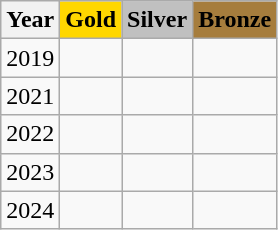<table class="wikitable">
<tr>
<th>Year</th>
<th style="background:gold">Gold</th>
<th style="background:silver">Silver</th>
<th style="background:#a67d3d">Bronze</th>
</tr>
<tr>
<td>2019</td>
<td></td>
<td></td>
<td></td>
</tr>
<tr>
<td>2021</td>
<td></td>
<td></td>
<td></td>
</tr>
<tr>
<td>2022</td>
<td></td>
<td></td>
<td></td>
</tr>
<tr>
<td>2023</td>
<td></td>
<td></td>
<td></td>
</tr>
<tr>
<td>2024</td>
<td></td>
<td></td>
<td></td>
</tr>
</table>
